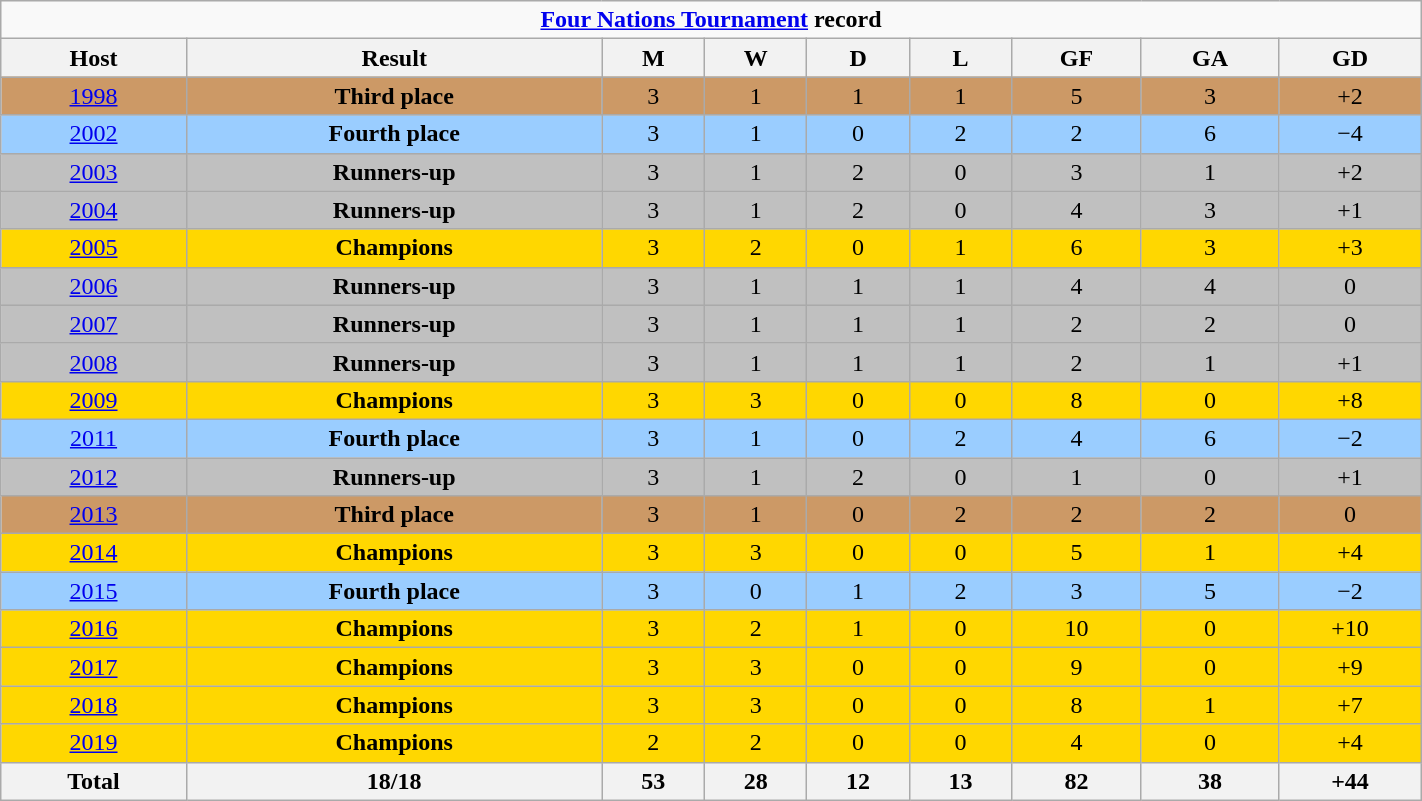<table class="wikitable" style="text-align: center; width:75%;">
<tr style="background:;">
<td colspan=9> <strong><a href='#'>Four Nations Tournament</a> record</strong></td>
</tr>
<tr>
<th>Host</th>
<th>Result</th>
<th>M</th>
<th>W</th>
<th>D</th>
<th>L</th>
<th>GF</th>
<th>GA</th>
<th>GD</th>
</tr>
<tr bgcolor="#cc9966">
<td><a href='#'>1998</a></td>
<td><strong>Third place</strong></td>
<td>3</td>
<td>1</td>
<td>1</td>
<td>1</td>
<td>5</td>
<td>3</td>
<td>+2</td>
</tr>
<tr style="background:#9acdff;">
<td><a href='#'>2002</a></td>
<td><strong>Fourth place</strong></td>
<td>3</td>
<td>1</td>
<td>0</td>
<td>2</td>
<td>2</td>
<td>6</td>
<td>−4</td>
</tr>
<tr style="background:silver;">
<td><a href='#'>2003</a></td>
<td><strong>Runners-up</strong></td>
<td>3</td>
<td>1</td>
<td>2</td>
<td>0</td>
<td>3</td>
<td>1</td>
<td>+2</td>
</tr>
<tr style="background:silver;">
<td><a href='#'>2004</a></td>
<td><strong>Runners-up</strong></td>
<td>3</td>
<td>1</td>
<td>2</td>
<td>0</td>
<td>4</td>
<td>3</td>
<td>+1</td>
</tr>
<tr style="background:gold;">
<td><a href='#'>2005</a></td>
<td><strong>Champions</strong></td>
<td>3</td>
<td>2</td>
<td>0</td>
<td>1</td>
<td>6</td>
<td>3</td>
<td>+3</td>
</tr>
<tr style="background:silver;">
<td><a href='#'>2006</a></td>
<td><strong>Runners-up</strong></td>
<td>3</td>
<td>1</td>
<td>1</td>
<td>1</td>
<td>4</td>
<td>4</td>
<td>0</td>
</tr>
<tr style="background:silver;">
<td><a href='#'>2007</a></td>
<td><strong>Runners-up</strong></td>
<td>3</td>
<td>1</td>
<td>1</td>
<td>1</td>
<td>2</td>
<td>2</td>
<td>0</td>
</tr>
<tr style="background:silver;">
<td><a href='#'>2008</a></td>
<td><strong>Runners-up</strong></td>
<td>3</td>
<td>1</td>
<td>1</td>
<td>1</td>
<td>2</td>
<td>1</td>
<td>+1</td>
</tr>
<tr style="background:gold;">
<td><a href='#'>2009</a></td>
<td><strong>Champions</strong></td>
<td>3</td>
<td>3</td>
<td>0</td>
<td>0</td>
<td>8</td>
<td>0</td>
<td>+8</td>
</tr>
<tr style="background:#9acdff;">
<td><a href='#'>2011</a></td>
<td><strong>Fourth place</strong></td>
<td>3</td>
<td>1</td>
<td>0</td>
<td>2</td>
<td>4</td>
<td>6</td>
<td>−2</td>
</tr>
<tr style="background:silver;">
<td><a href='#'>2012</a></td>
<td><strong>Runners-up</strong></td>
<td>3</td>
<td>1</td>
<td>2</td>
<td>0</td>
<td>1</td>
<td>0</td>
<td>+1</td>
</tr>
<tr bgcolor="#cc9966">
<td><a href='#'>2013</a></td>
<td><strong>Third place</strong></td>
<td>3</td>
<td>1</td>
<td>0</td>
<td>2</td>
<td>2</td>
<td>2</td>
<td>0</td>
</tr>
<tr style="background:gold;">
<td><a href='#'>2014</a></td>
<td><strong>Champions</strong></td>
<td>3</td>
<td>3</td>
<td>0</td>
<td>0</td>
<td>5</td>
<td>1</td>
<td>+4</td>
</tr>
<tr style="background:#9acdff;">
<td><a href='#'>2015</a></td>
<td><strong>Fourth place</strong></td>
<td>3</td>
<td>0</td>
<td>1</td>
<td>2</td>
<td>3</td>
<td>5</td>
<td>−2</td>
</tr>
<tr style="background:gold;">
<td><a href='#'>2016</a></td>
<td><strong>Champions</strong></td>
<td>3</td>
<td>2</td>
<td>1</td>
<td>0</td>
<td>10</td>
<td>0</td>
<td>+10</td>
</tr>
<tr style="background:gold;">
<td><a href='#'>2017</a></td>
<td><strong>Champions</strong></td>
<td>3</td>
<td>3</td>
<td>0</td>
<td>0</td>
<td>9</td>
<td>0</td>
<td>+9</td>
</tr>
<tr style="background:gold;">
<td><a href='#'>2018</a></td>
<td><strong>Champions</strong></td>
<td>3</td>
<td>3</td>
<td>0</td>
<td>0</td>
<td>8</td>
<td>1</td>
<td>+7</td>
</tr>
<tr style="background:gold;">
<td><a href='#'>2019</a></td>
<td><strong>Champions</strong></td>
<td>2</td>
<td>2</td>
<td>0</td>
<td>0</td>
<td>4</td>
<td>0</td>
<td>+4</td>
</tr>
<tr>
<th><strong>Total</strong></th>
<th>18/18</th>
<th>53</th>
<th>28</th>
<th>12</th>
<th>13</th>
<th>82</th>
<th>38</th>
<th>+44</th>
</tr>
</table>
